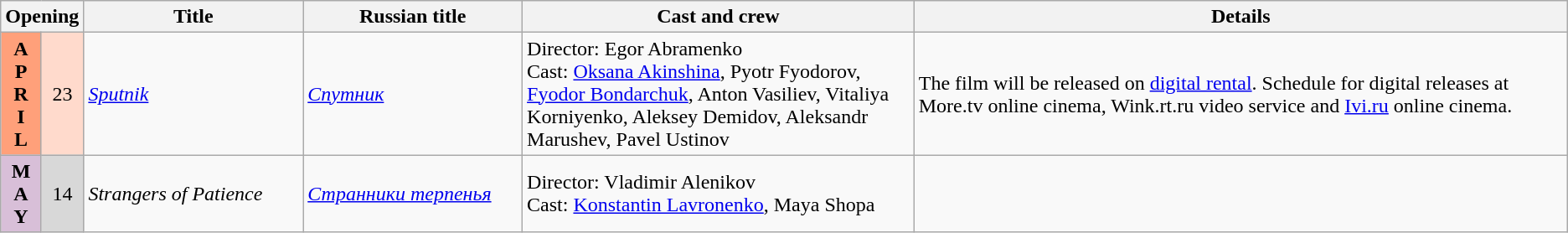<table class="wikitable">
<tr>
<th colspan="2">Opening</th>
<th style="width:14%;">Title</th>
<th style="width:14%;">Russian title</th>
<th style="width:25%;">Cast and crew</th>
<th>Details</th>
</tr>
<tr>
<th rowspan="1" align="center" style="background:#ffa07a; textcolor:#000;">A<br>P<br>R<br>I<br>L</th>
<td align="center" style="background:#ffdacc;">23</td>
<td><em><a href='#'>Sputnik</a></em></td>
<td><em><a href='#'>Спутник</a></em></td>
<td>Director: Egor Abramenko <br> Cast: <a href='#'>Oksana Akinshina</a>, Pyotr Fyodorov, <a href='#'>Fyodor Bondarchuk</a>, Anton Vasiliev, Vitaliya Korniyenko, Aleksey Demidov, Aleksandr Marushev, Pavel Ustinov</td>
<td>The film will be released on <a href='#'>digital rental</a>. Schedule for digital releases at More.tv online cinema, Wink.rt.ru video service and <a href='#'>Ivi.ru</a> online cinema. </td>
</tr>
<tr>
<th rowspan="1" align="center" style="background:thistle; textcolor:#000;">M<br>A<br>Y</th>
<td align="center" style="background:#d8d8d8;">14</td>
<td><em>Strangers of Patience</em></td>
<td><em><a href='#'>Странники терпенья</a></em></td>
<td>Director: Vladimir Alenikov <br> Cast: <a href='#'>Konstantin Lavronenko</a>, Maya Shopa</td>
<td></td>
</tr>
</table>
